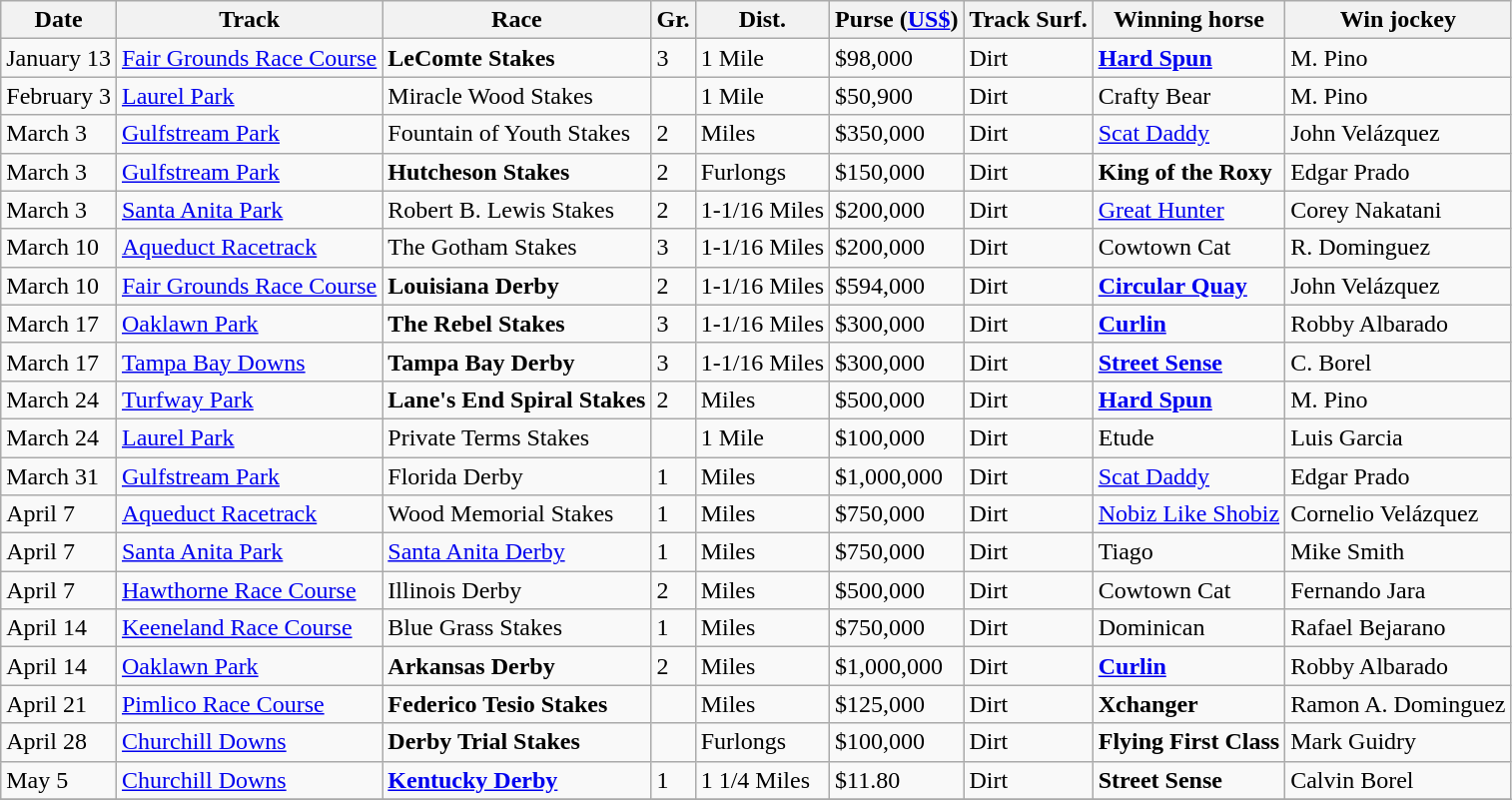<table class="wikitable">
<tr>
<th>Date</th>
<th>Track</th>
<th>Race</th>
<th>Gr.</th>
<th>Dist.</th>
<th>Purse (<a href='#'>US$</a>)</th>
<th>Track Surf.</th>
<th>Winning horse</th>
<th>Win jockey</th>
</tr>
<tr>
<td>January 13</td>
<td><a href='#'>Fair Grounds Race Course</a></td>
<td><strong>LeComte Stakes</strong></td>
<td>3</td>
<td>1 Mile</td>
<td>$98,000</td>
<td>Dirt</td>
<td><strong><a href='#'>Hard Spun</a></strong></td>
<td>M. Pino</td>
</tr>
<tr>
<td>February 3</td>
<td><a href='#'>Laurel Park</a></td>
<td>Miracle Wood Stakes</td>
<td></td>
<td>1 Mile</td>
<td>$50,900</td>
<td>Dirt</td>
<td>Crafty Bear</td>
<td>M. Pino</td>
</tr>
<tr>
<td>March 3</td>
<td><a href='#'>Gulfstream Park</a></td>
<td>Fountain of Youth Stakes</td>
<td>2</td>
<td> Miles</td>
<td>$350,000</td>
<td>Dirt</td>
<td><a href='#'>Scat Daddy</a></td>
<td>John Velázquez</td>
</tr>
<tr>
<td>March 3</td>
<td><a href='#'>Gulfstream Park</a></td>
<td><strong>Hutcheson Stakes</strong></td>
<td>2</td>
<td> Furlongs</td>
<td>$150,000</td>
<td>Dirt</td>
<td><strong>King of the Roxy</strong></td>
<td>Edgar Prado</td>
</tr>
<tr>
<td>March 3</td>
<td><a href='#'>Santa Anita Park</a></td>
<td>Robert B. Lewis Stakes</td>
<td>2</td>
<td>1-1/16 Miles</td>
<td>$200,000</td>
<td>Dirt</td>
<td><a href='#'>Great Hunter</a></td>
<td>Corey Nakatani</td>
</tr>
<tr>
<td>March 10</td>
<td><a href='#'>Aqueduct Racetrack</a></td>
<td>The Gotham Stakes</td>
<td>3</td>
<td>1-1/16 Miles</td>
<td>$200,000</td>
<td>Dirt</td>
<td>Cowtown Cat</td>
<td>R. Dominguez</td>
</tr>
<tr>
<td>March 10</td>
<td><a href='#'>Fair Grounds Race Course</a></td>
<td><strong>Louisiana Derby</strong></td>
<td>2</td>
<td>1-1/16 Miles</td>
<td>$594,000</td>
<td>Dirt</td>
<td><strong><a href='#'>Circular Quay</a></strong></td>
<td>John Velázquez</td>
</tr>
<tr>
<td>March 17</td>
<td><a href='#'>Oaklawn Park</a></td>
<td><strong>The Rebel Stakes</strong></td>
<td>3</td>
<td>1-1/16 Miles</td>
<td>$300,000</td>
<td>Dirt</td>
<td><strong><a href='#'>Curlin</a></strong></td>
<td>Robby Albarado</td>
</tr>
<tr>
<td>March 17</td>
<td><a href='#'>Tampa Bay Downs</a></td>
<td><strong>Tampa Bay Derby</strong></td>
<td>3</td>
<td>1-1/16 Miles</td>
<td>$300,000</td>
<td>Dirt</td>
<td><strong><a href='#'>Street Sense</a></strong></td>
<td>C. Borel</td>
</tr>
<tr>
<td>March 24</td>
<td><a href='#'>Turfway Park</a></td>
<td><strong>Lane's End Spiral Stakes</strong></td>
<td>2</td>
<td> Miles</td>
<td>$500,000</td>
<td>Dirt</td>
<td><strong><a href='#'>Hard Spun</a></strong></td>
<td>M. Pino</td>
</tr>
<tr>
<td>March 24</td>
<td><a href='#'>Laurel Park</a></td>
<td>Private Terms Stakes</td>
<td></td>
<td>1 Mile</td>
<td>$100,000</td>
<td>Dirt</td>
<td>Etude</td>
<td>Luis Garcia</td>
</tr>
<tr>
<td>March 31</td>
<td><a href='#'>Gulfstream Park</a></td>
<td>Florida Derby</td>
<td>1</td>
<td> Miles</td>
<td>$1,000,000</td>
<td>Dirt</td>
<td><a href='#'>Scat Daddy</a></td>
<td>Edgar Prado</td>
</tr>
<tr>
<td>April 7</td>
<td><a href='#'>Aqueduct Racetrack</a></td>
<td>Wood Memorial Stakes</td>
<td>1</td>
<td> Miles</td>
<td>$750,000</td>
<td>Dirt</td>
<td><a href='#'>Nobiz Like Shobiz</a></td>
<td>Cornelio Velázquez</td>
</tr>
<tr>
<td>April 7</td>
<td><a href='#'>Santa Anita Park</a></td>
<td><a href='#'>Santa Anita Derby</a></td>
<td>1</td>
<td> Miles</td>
<td>$750,000</td>
<td>Dirt</td>
<td>Tiago</td>
<td>Mike Smith</td>
</tr>
<tr>
<td>April 7</td>
<td><a href='#'>Hawthorne Race Course</a></td>
<td>Illinois Derby</td>
<td>2</td>
<td> Miles</td>
<td>$500,000</td>
<td>Dirt</td>
<td>Cowtown Cat</td>
<td>Fernando Jara</td>
</tr>
<tr>
<td>April 14</td>
<td><a href='#'>Keeneland Race Course</a></td>
<td>Blue Grass Stakes</td>
<td>1</td>
<td> Miles</td>
<td>$750,000</td>
<td>Dirt</td>
<td>Dominican</td>
<td>Rafael Bejarano</td>
</tr>
<tr>
<td>April 14</td>
<td><a href='#'>Oaklawn Park</a></td>
<td><strong>Arkansas Derby</strong></td>
<td>2</td>
<td> Miles</td>
<td>$1,000,000</td>
<td>Dirt</td>
<td><strong><a href='#'>Curlin</a></strong></td>
<td>Robby Albarado</td>
</tr>
<tr>
<td>April 21</td>
<td><a href='#'>Pimlico Race Course</a></td>
<td><strong>Federico Tesio Stakes</strong></td>
<td></td>
<td> Miles</td>
<td>$125,000</td>
<td>Dirt</td>
<td><strong>Xchanger</strong></td>
<td>Ramon A. Dominguez</td>
</tr>
<tr>
<td>April 28</td>
<td><a href='#'>Churchill Downs</a></td>
<td><strong>Derby Trial Stakes</strong></td>
<td></td>
<td> Furlongs</td>
<td>$100,000</td>
<td>Dirt</td>
<td><strong>Flying First Class</strong></td>
<td>Mark Guidry</td>
</tr>
<tr>
<td>May 5</td>
<td><a href='#'>Churchill Downs</a></td>
<td><a href='#'><strong>Kentucky Derby</strong></a></td>
<td>1</td>
<td>1 1/4 Miles</td>
<td>$11.80</td>
<td>Dirt</td>
<td><strong>Street Sense</strong></td>
<td>Calvin Borel</td>
</tr>
<tr>
</tr>
</table>
